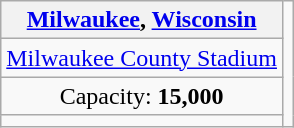<table class="wikitable" style="text-align:center">
<tr>
<th><a href='#'>Milwaukee</a>, <a href='#'>Wisconsin</a></th>
<td rowspan=4></td>
</tr>
<tr>
<td><a href='#'>Milwaukee County Stadium</a></td>
</tr>
<tr>
<td>Capacity: <strong>15,000</strong></td>
</tr>
<tr>
<td></td>
</tr>
</table>
